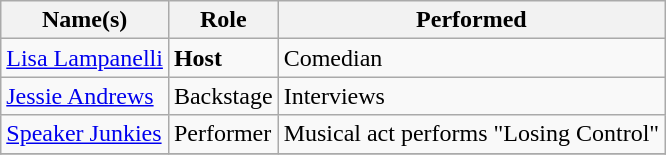<table class="wikitable">
<tr>
<th>Name(s)</th>
<th>Role</th>
<th>Performed</th>
</tr>
<tr>
<td><a href='#'>Lisa Lampanelli</a></td>
<td><strong>Host</strong></td>
<td>Comedian</td>
</tr>
<tr>
<td><a href='#'>Jessie Andrews</a></td>
<td>Backstage</td>
<td>Interviews</td>
</tr>
<tr>
<td><a href='#'>Speaker Junkies</a></td>
<td>Performer</td>
<td>Musical act performs "Losing Control"</td>
</tr>
<tr>
</tr>
</table>
